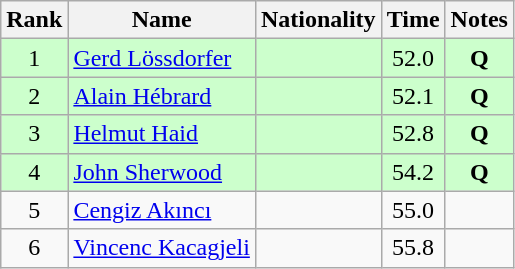<table class="wikitable sortable" style="text-align:center">
<tr>
<th>Rank</th>
<th>Name</th>
<th>Nationality</th>
<th>Time</th>
<th>Notes</th>
</tr>
<tr bgcolor=ccffcc>
<td>1</td>
<td align=left><a href='#'>Gerd Lössdorfer</a></td>
<td align=left></td>
<td>52.0</td>
<td><strong>Q</strong></td>
</tr>
<tr bgcolor=ccffcc>
<td>2</td>
<td align=left><a href='#'>Alain Hébrard</a></td>
<td align=left></td>
<td>52.1</td>
<td><strong>Q</strong></td>
</tr>
<tr bgcolor=ccffcc>
<td>3</td>
<td align=left><a href='#'>Helmut Haid</a></td>
<td align=left></td>
<td>52.8</td>
<td><strong>Q</strong></td>
</tr>
<tr bgcolor=ccffcc>
<td>4</td>
<td align=left><a href='#'>John Sherwood</a></td>
<td align=left></td>
<td>54.2</td>
<td><strong>Q</strong></td>
</tr>
<tr>
<td>5</td>
<td align=left><a href='#'>Cengiz Akıncı</a></td>
<td align=left></td>
<td>55.0</td>
<td></td>
</tr>
<tr>
<td>6</td>
<td align=left><a href='#'>Vincenc Kacagjeli</a></td>
<td align=left></td>
<td>55.8</td>
<td></td>
</tr>
</table>
